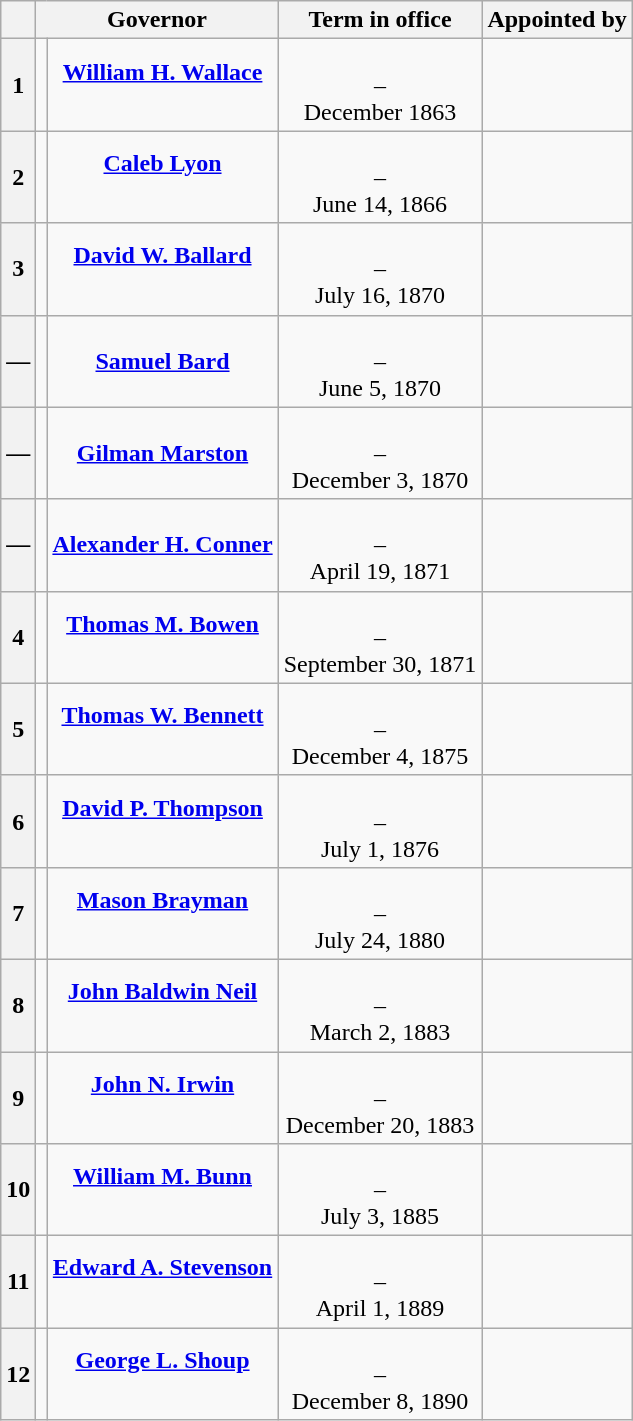<table class="wikitable sortable" style="text-align:center;">
<tr>
<th scope="col" data-sort-type="number"></th>
<th scope="colgroup" colspan="2">Governor</th>
<th scope="col">Term in office</th>
<th scope="col">Appointed by</th>
</tr>
<tr style="height:2em;">
<th scope="row">1</th>
<td data-sort-value="Wallace, William"></td>
<td><strong><a href='#'>William H. Wallace</a></strong><br><br></td>
<td><br>–<br>December 1863<br></td>
<td></td>
</tr>
<tr style="height:2em;">
<th scope="row">2</th>
<td data-sort-value="Lyon, Caleb"></td>
<td><strong><a href='#'>Caleb Lyon</a></strong><br><br></td>
<td><br>–<br>June 14, 1866<br></td>
<td></td>
</tr>
<tr style="height:2em;">
<th scope="row">3</th>
<td data-sort-value="Ballard, David"></td>
<td><strong><a href='#'>David W. Ballard</a></strong><br><br></td>
<td><br>–<br>July 16, 1870<br></td>
<td></td>
</tr>
<tr style="height:2em;">
<th scope="row">—</th>
<td data-sort-value="Bard, Samuel"></td>
<td><strong><a href='#'>Samuel Bard</a></strong><br></td>
<td><br>–<br>June 5, 1870<br></td>
<td></td>
</tr>
<tr style="height:2em;">
<th scope="row">—</th>
<td data-sort-value="Marston, Gilman"></td>
<td><strong><a href='#'>Gilman Marston</a></strong><br></td>
<td><br>–<br>December 3, 1870<br></td>
<td></td>
</tr>
<tr style="height:2em;">
<th scope="row">—</th>
<td data-sort-value="Conner, Alexander"></td>
<td><strong><a href='#'>Alexander H. Conner</a></strong><br></td>
<td><br>–<br>April 19, 1871<br></td>
<td></td>
</tr>
<tr style="height:2em;">
<th scope="row">4</th>
<td data-sort-value="Bowen, Thomas"></td>
<td><strong><a href='#'>Thomas M. Bowen</a></strong><br><br></td>
<td><br>–<br>September 30, 1871<br></td>
<td></td>
</tr>
<tr style="height:2em;">
<th scope="row">5</th>
<td data-sort-value="Bennett, Thomas"></td>
<td><strong><a href='#'>Thomas W. Bennett</a></strong><br><br></td>
<td><br>–<br>December 4, 1875<br></td>
<td></td>
</tr>
<tr style="height:2em;">
<th scope="row">6</th>
<td data-sort-value="Thompson, David"></td>
<td><strong><a href='#'>David P. Thompson</a></strong><br><br></td>
<td><br>–<br>July 1, 1876<br></td>
<td></td>
</tr>
<tr style="height:2em;">
<th scope="row">7</th>
<td data-sort-value="Brayman, Mason"></td>
<td><strong><a href='#'>Mason Brayman</a></strong><br><br></td>
<td><br>–<br>July 24, 1880<br></td>
<td></td>
</tr>
<tr style="height:2em;">
<th scope="row">8</th>
<td data-sort-value="Neil, John"></td>
<td><strong><a href='#'>John Baldwin Neil</a></strong><br><br></td>
<td><br>–<br>March 2, 1883<br></td>
<td></td>
</tr>
<tr style="height:2em;">
<th scope="row">9</th>
<td data-sort-value="Irwin, John"></td>
<td><strong><a href='#'>John N. Irwin</a></strong><br><br></td>
<td><br>–<br>December 20, 1883<br></td>
<td></td>
</tr>
<tr style="height:2em;">
<th scope="row">10</th>
<td data-sort-value="Bunn, William"></td>
<td><strong><a href='#'>William M. Bunn</a></strong><br><br></td>
<td><br>–<br>July 3, 1885<br></td>
<td></td>
</tr>
<tr style="height:2em;">
<th scope="row">11</th>
<td data-sort-value="Stevenson, Edward"></td>
<td><strong><a href='#'>Edward A. Stevenson</a></strong><br><br></td>
<td><br>–<br>April 1, 1889<br></td>
<td></td>
</tr>
<tr style="height:2em;">
<th scope="row">12</th>
<td data-sort-value="Shoup, George"></td>
<td><strong><a href='#'>George L. Shoup</a></strong><br><br></td>
<td><br>–<br>December 8, 1890<br></td>
<td></td>
</tr>
</table>
